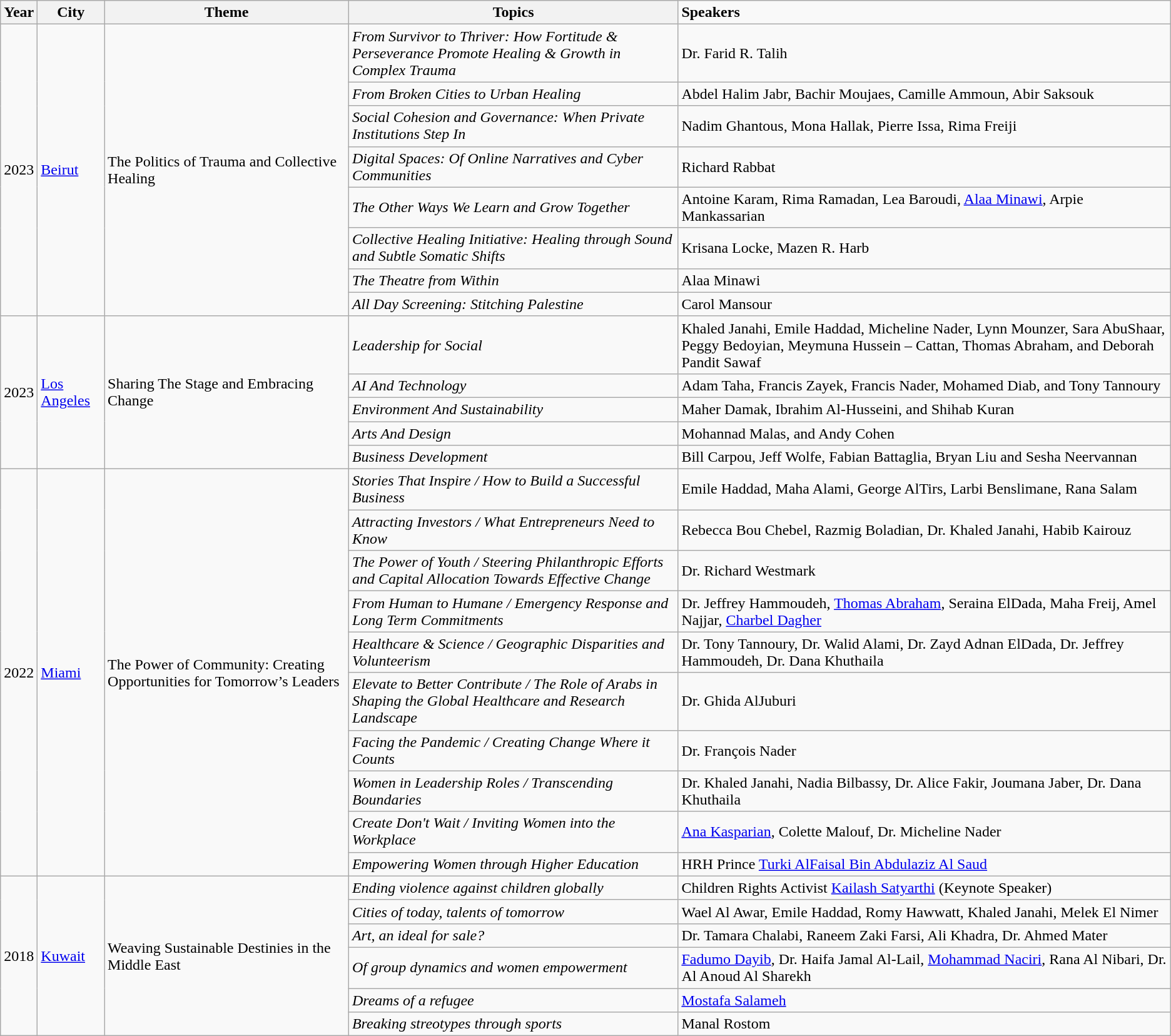<table class="wikitable">
<tr>
<th>Year</th>
<th>City</th>
<th>Theme</th>
<th>Topics</th>
<td colspan=""><strong>Speakers</strong></td>
</tr>
<tr>
<td rowspan="8">2023</td>
<td rowspan="8"><a href='#'>Beirut</a></td>
<td rowspan="8">The Politics of Trauma and Collective Healing</td>
<td><em>From Survivor to Thriver: How Fortitude & Perseverance Promote Healing & Growth in Complex Trauma</em></td>
<td colspan="8">Dr. Farid R. Talih</td>
</tr>
<tr>
<td><em>From Broken Cities to Urban Healing</em></td>
<td colspan="8">Abdel Halim Jabr, Bachir Moujaes, Camille Ammoun, Abir Saksouk</td>
</tr>
<tr>
<td><em>Social Cohesion and Governance: When Private Institutions Step In</em></td>
<td colspan="8">Nadim Ghantous, Mona Hallak, Pierre Issa, Rima Freiji</td>
</tr>
<tr>
<td><em>Digital Spaces: Of Online Narratives and Cyber Communities</em></td>
<td colspan="8">Richard Rabbat</td>
</tr>
<tr>
<td><em>The Other Ways We Learn and Grow Together</em></td>
<td colspan="8">Antoine Karam, Rima Ramadan, Lea Baroudi, <a href='#'>Alaa Minawi</a>, Arpie Mankassarian</td>
</tr>
<tr>
<td><em>Collective Healing Initiative: Healing through Sound and Subtle Somatic Shifts</em></td>
<td colspan="8">Krisana Locke, Mazen R. Harb</td>
</tr>
<tr>
<td><em>The Theatre from Within</em></td>
<td colspan="8">Alaa Minawi</td>
</tr>
<tr>
<td><em>All Day Screening: Stitching Palestine</em></td>
<td colspan="8">Carol Mansour</td>
</tr>
<tr>
<td rowspan="5">2023</td>
<td rowspan="5"><a href='#'>Los Angeles</a></td>
<td rowspan="5">Sharing The Stage and Embracing Change</td>
<td><em>Leadership for Social</em></td>
<td colspan="5">Khaled Janahi, Emile Haddad, Micheline Nader, Lynn Mounzer, Sara AbuShaar, Peggy Bedoyian, Meymuna Hussein – Cattan, Thomas Abraham, and Deborah Pandit Sawaf</td>
</tr>
<tr>
<td><em>AI And Technology</em></td>
<td colspan="5">Adam Taha, Francis Zayek, Francis Nader, Mohamed Diab, and Tony Tannoury</td>
</tr>
<tr>
<td><em>Environment And Sustainability</em></td>
<td colspan="5">Maher Damak, Ibrahim Al-Husseini, and Shihab Kuran</td>
</tr>
<tr>
<td><em>Arts And Design</em></td>
<td colspan="5">Mohannad Malas, and Andy Cohen</td>
</tr>
<tr>
<td><em>Business Development</em></td>
<td colspan="5">Bill Carpou, Jeff Wolfe, Fabian Battaglia, Bryan Liu and Sesha Neervannan</td>
</tr>
<tr>
<td rowspan="10">2022</td>
<td rowspan="10"><a href='#'>Miami</a></td>
<td rowspan="10">The Power of Community: Creating Opportunities for Tomorrow’s Leaders</td>
<td><em>Stories That Inspire / How to Build a Successful Business</em></td>
<td colspan="10">Emile Haddad, Maha Alami, George AlTirs, Larbi Benslimane, Rana Salam</td>
</tr>
<tr>
<td><em>Attracting Investors / What Entrepreneurs Need to Know</em></td>
<td colspan="10">Rebecca Bou Chebel, Razmig Boladian, Dr. Khaled Janahi, Habib Kairouz</td>
</tr>
<tr>
<td><em>The Power of Youth / Steering Philanthropic Efforts and Capital Allocation Towards Effective Change</em></td>
<td colspan="10">Dr. Richard Westmark</td>
</tr>
<tr>
<td><em>From Human to Humane / Emergency Response and Long Term Commitments</em></td>
<td colspan="10">Dr. Jeffrey Hammoudeh, <a href='#'>Thomas Abraham</a>, Seraina ElDada, Maha Freij, Amel Najjar, <a href='#'>Charbel Dagher</a></td>
</tr>
<tr>
<td><em>Healthcare & Science / Geographic Disparities and Volunteerism</em></td>
<td colspan="10">Dr. Tony Tannoury, Dr. Walid Alami, Dr. Zayd Adnan ElDada, Dr. Jeffrey Hammoudeh, Dr. Dana Khuthaila</td>
</tr>
<tr>
<td><em>Elevate to Better Contribute / The Role of Arabs in Shaping the Global Healthcare and Research Landscape</em></td>
<td colspan="10">Dr. Ghida AlJuburi</td>
</tr>
<tr>
<td><em>Facing the Pandemic / Creating Change Where it Counts</em></td>
<td colspan="10">Dr. François Nader</td>
</tr>
<tr>
<td><em>Women in Leadership Roles / Transcending Boundaries</em></td>
<td colspan="10">Dr. Khaled Janahi, Nadia Bilbassy, Dr. Alice Fakir, Joumana Jaber, Dr. Dana Khuthaila</td>
</tr>
<tr>
<td><em>Create Don't Wait / Inviting Women into the Workplace</em></td>
<td colspan="10"><a href='#'>Ana Kasparian</a>, Colette Malouf, Dr. Micheline Nader</td>
</tr>
<tr>
<td><em>Empowering Women through Higher Education</em></td>
<td colspan="10">HRH Prince <a href='#'>Turki AlFaisal Bin Abdulaziz Al Saud</a></td>
</tr>
<tr>
<td rowspan="6">2018</td>
<td rowspan="6"><a href='#'>Kuwait</a></td>
<td rowspan="6">Weaving Sustainable Destinies in the Middle East</td>
<td><em>Ending violence against children globally</em></td>
<td colspan="6">Children Rights Activist <a href='#'>Kailash Satyarthi</a> (Keynote Speaker)</td>
</tr>
<tr>
<td><em>Cities of today, talents of tomorrow</em></td>
<td colspan="6">Wael Al Awar, Emile Haddad, Romy Hawwatt, Khaled Janahi, Melek El Nimer</td>
</tr>
<tr>
<td><em>Art, an ideal for sale?</em></td>
<td colspan="6">Dr. Tamara Chalabi, Raneem Zaki Farsi, Ali Khadra, Dr. Ahmed Mater</td>
</tr>
<tr>
<td><em>Of group dynamics and women empowerment</em></td>
<td colspan="6"><a href='#'>Fadumo Dayib</a>, Dr. Haifa Jamal Al-Lail, <a href='#'>Mohammad Naciri</a>, Rana Al Nibari, Dr. Al Anoud Al Sharekh</td>
</tr>
<tr>
<td><em>Dreams of a refugee</em></td>
<td colspan="6"><a href='#'>Mostafa Salameh</a></td>
</tr>
<tr>
<td><em>Breaking streotypes through sports</em></td>
<td colspan="6">Manal Rostom</td>
</tr>
</table>
